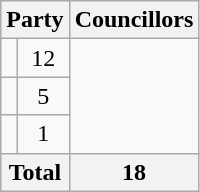<table class="wikitable">
<tr>
<th colspan=2>Party</th>
<th>Councillors</th>
</tr>
<tr>
<td></td>
<td align=center>12</td>
</tr>
<tr>
<td></td>
<td align=center>5</td>
</tr>
<tr>
<td></td>
<td align=center>1</td>
</tr>
<tr>
<th colspan=2>Total</th>
<th align=center>18</th>
</tr>
</table>
